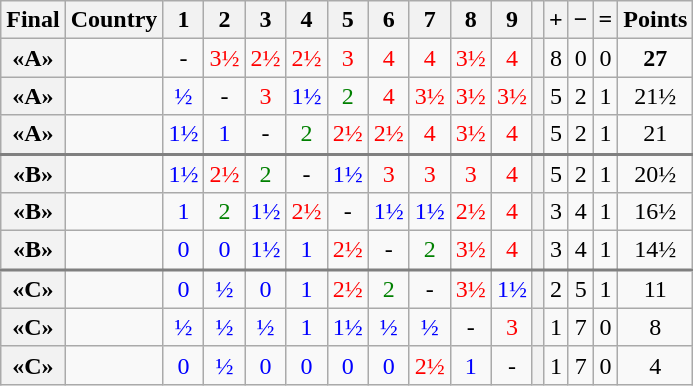<table class="wikitable" style="text-align:center">
<tr>
<th>Final</th>
<th>Country</th>
<th>1</th>
<th>2</th>
<th>3</th>
<th>4</th>
<th>5</th>
<th>6</th>
<th>7</th>
<th>8</th>
<th>9</th>
<th></th>
<th>+</th>
<th>−</th>
<th>=</th>
<th>Points</th>
</tr>
<tr>
<th>«A»</th>
<td style="text-align: left"></td>
<td>-</td>
<td style="color: red;">3½</td>
<td style="color: red;">2½</td>
<td style="color: red;">2½</td>
<td style="color: red;">3</td>
<td style="color: red;">4</td>
<td style="color: red;">4</td>
<td style="color: red;">3½</td>
<td style="color: red;">4</td>
<th></th>
<td>8</td>
<td>0</td>
<td>0</td>
<td><strong>27</strong></td>
</tr>
<tr>
<th>«A»</th>
<td style="text-align: left"></td>
<td style="color: blue;">½</td>
<td>-</td>
<td style="color: red;">3</td>
<td style="color: blue;">1½</td>
<td style="color: green">2</td>
<td style="color: red;">4</td>
<td style="color: red;">3½</td>
<td style="color: red;">3½</td>
<td style="color: red;">3½</td>
<th></th>
<td>5</td>
<td>2</td>
<td>1</td>
<td>21½</td>
</tr>
<tr>
<th>«A»</th>
<td style="text-align: left"></td>
<td style="color: blue;">1½</td>
<td style="color: blue;">1</td>
<td>-</td>
<td style="color: green">2</td>
<td style="color: red;">2½</td>
<td style="color: red;">2½</td>
<td style="color: red;">4</td>
<td style="color: red;">3½</td>
<td style="color: red;">4</td>
<th></th>
<td>5</td>
<td>2</td>
<td>1</td>
<td>21</td>
</tr>
<tr style="border-top:2px solid grey;">
<th>«B»</th>
<td style="text-align: left"></td>
<td style="color: blue;">1½</td>
<td style="color: red;">2½</td>
<td style="color: green">2</td>
<td>-</td>
<td style="color: blue;">1½</td>
<td style="color: red;">3</td>
<td style="color: red;">3</td>
<td style="color: red;">3</td>
<td style="color: red;">4</td>
<th></th>
<td>5</td>
<td>2</td>
<td>1</td>
<td>20½</td>
</tr>
<tr>
<th>«B»</th>
<td style="text-align: left"></td>
<td style="color: blue;">1</td>
<td style="color: green">2</td>
<td style="color: blue;">1½</td>
<td style="color: red;">2½</td>
<td>-</td>
<td style="color: blue;">1½</td>
<td style="color: blue;">1½</td>
<td style="color: red;">2½</td>
<td style="color: red;">4</td>
<th></th>
<td>3</td>
<td>4</td>
<td>1</td>
<td>16½</td>
</tr>
<tr>
<th>«B»</th>
<td style="text-align: left"></td>
<td style="color: blue;">0</td>
<td style="color: blue;">0</td>
<td style="color: blue;">1½</td>
<td style="color: blue;">1</td>
<td style="color: red;">2½</td>
<td>-</td>
<td style="color: green">2</td>
<td style="color: red;">3½</td>
<td style="color: red;">4</td>
<th></th>
<td>3</td>
<td>4</td>
<td>1</td>
<td>14½</td>
</tr>
<tr style="border-top:2px solid grey;">
<th>«C»</th>
<td style="text-align: left"></td>
<td style="color: blue;">0</td>
<td style="color: blue;">½</td>
<td style="color: blue;">0</td>
<td style="color: blue;">1</td>
<td style="color: red;">2½</td>
<td style="color: green">2</td>
<td>-</td>
<td style="color: red;">3½</td>
<td style="color: blue;">1½</td>
<th></th>
<td>2</td>
<td>5</td>
<td>1</td>
<td>11</td>
</tr>
<tr>
<th>«C»</th>
<td style="text-align: left"></td>
<td style="color: blue;">½</td>
<td style="color: blue;">½</td>
<td style="color: blue;">½</td>
<td style="color: blue;">1</td>
<td style="color: blue;">1½</td>
<td style="color: blue;">½</td>
<td style="color: blue;">½</td>
<td>-</td>
<td style="color: red;">3</td>
<th></th>
<td>1</td>
<td>7</td>
<td>0</td>
<td>8</td>
</tr>
<tr>
<th>«C»</th>
<td style="text-align: left"></td>
<td style="color: blue;">0</td>
<td style="color: blue;">½</td>
<td style="color: blue;">0</td>
<td style="color: blue;">0</td>
<td style="color: blue;">0</td>
<td style="color: blue;">0</td>
<td style="color: red;">2½</td>
<td style="color: blue;">1</td>
<td>-</td>
<th></th>
<td>1</td>
<td>7</td>
<td>0</td>
<td>4</td>
</tr>
</table>
